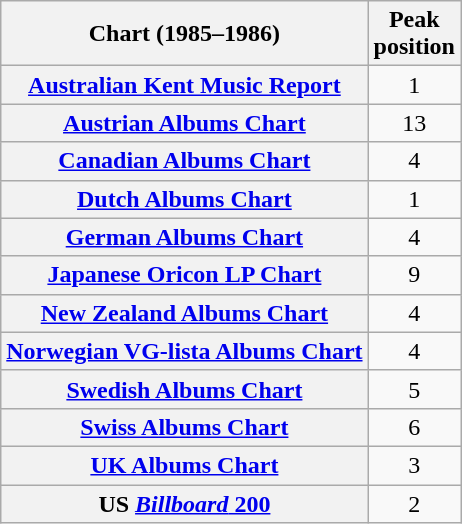<table class="wikitable sortable plainrowheaders" style="text-align:center;">
<tr>
<th>Chart (1985–1986)</th>
<th>Peak<br>position</th>
</tr>
<tr>
<th scope="row"><a href='#'>Australian Kent Music Report</a></th>
<td>1</td>
</tr>
<tr>
<th scope="row"><a href='#'>Austrian Albums Chart</a></th>
<td>13</td>
</tr>
<tr>
<th scope="row"><a href='#'>Canadian Albums Chart</a></th>
<td>4</td>
</tr>
<tr>
<th scope="row"><a href='#'>Dutch Albums Chart</a></th>
<td>1</td>
</tr>
<tr>
<th scope="row"><a href='#'>German Albums Chart</a></th>
<td>4</td>
</tr>
<tr>
<th scope="row"><a href='#'>Japanese Oricon LP Chart</a></th>
<td>9</td>
</tr>
<tr>
<th scope="row"><a href='#'>New Zealand Albums Chart</a></th>
<td>4</td>
</tr>
<tr>
<th scope="row"><a href='#'>Norwegian VG-lista Albums Chart</a></th>
<td>4</td>
</tr>
<tr>
<th scope="row"><a href='#'>Swedish Albums Chart</a></th>
<td>5</td>
</tr>
<tr>
<th scope="row"><a href='#'>Swiss Albums Chart</a></th>
<td>6</td>
</tr>
<tr>
<th scope="row"><a href='#'>UK Albums Chart</a></th>
<td>3</td>
</tr>
<tr>
<th scope="row">US <a href='#'><em>Billboard</em> 200</a></th>
<td>2</td>
</tr>
</table>
